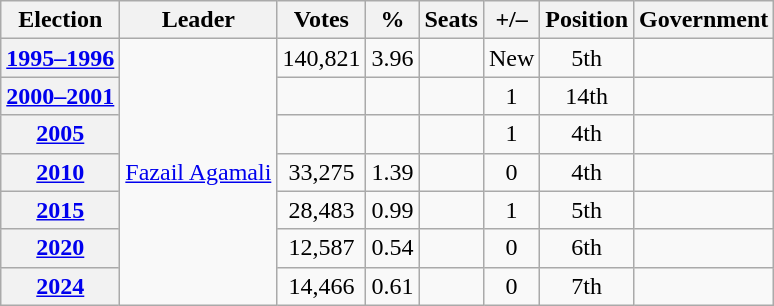<table class=wikitable style=text-align:center>
<tr>
<th>Election</th>
<th>Leader</th>
<th>Votes</th>
<th>%</th>
<th>Seats</th>
<th>+/–</th>
<th>Position</th>
<th>Government</th>
</tr>
<tr>
<th><a href='#'>1995–1996</a></th>
<td rowspan=7><a href='#'>Fazail Agamali</a></td>
<td>140,821</td>
<td>3.96</td>
<td></td>
<td>New</td>
<td> 5th</td>
<td></td>
</tr>
<tr>
<th><a href='#'>2000–2001</a></th>
<td></td>
<td></td>
<td></td>
<td> 1</td>
<td> 14th</td>
<td></td>
</tr>
<tr>
<th><a href='#'>2005</a></th>
<td></td>
<td></td>
<td></td>
<td> 1</td>
<td> 4th</td>
<td></td>
</tr>
<tr>
<th><a href='#'>2010</a></th>
<td>33,275</td>
<td>1.39</td>
<td></td>
<td> 0</td>
<td> 4th</td>
<td></td>
</tr>
<tr>
<th><a href='#'>2015</a></th>
<td>28,483</td>
<td>0.99</td>
<td></td>
<td> 1</td>
<td> 5th</td>
<td></td>
</tr>
<tr>
<th><a href='#'>2020</a></th>
<td>12,587</td>
<td>0.54</td>
<td></td>
<td> 0</td>
<td> 6th</td>
<td></td>
</tr>
<tr>
<th><a href='#'>2024</a></th>
<td>14,466</td>
<td>0.61</td>
<td></td>
<td> 0</td>
<td> 7th</td>
<td></td>
</tr>
</table>
